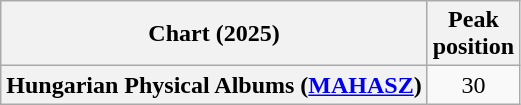<table class="wikitable plainrowheaders" style="text-align:center">
<tr>
<th scope="col">Chart (2025)</th>
<th scope="col">Peak<br>position</th>
</tr>
<tr>
<th scope="row">Hungarian Physical Albums (<a href='#'>MAHASZ</a>)</th>
<td>30</td>
</tr>
</table>
